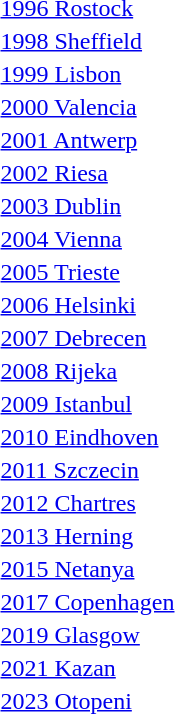<table>
<tr>
<td><a href='#'>1996 Rostock</a></td>
<td></td>
<td></td>
<td></td>
</tr>
<tr>
<td><a href='#'>1998 Sheffield</a></td>
<td></td>
<td></td>
<td></td>
</tr>
<tr>
<td><a href='#'>1999 Lisbon</a></td>
<td></td>
<td></td>
<td></td>
</tr>
<tr>
<td><a href='#'>2000 Valencia</a></td>
<td></td>
<td></td>
<td></td>
</tr>
<tr>
<td><a href='#'>2001 Antwerp</a></td>
<td></td>
<td></td>
<td></td>
</tr>
<tr>
<td><a href='#'>2002 Riesa</a></td>
<td></td>
<td></td>
<td></td>
</tr>
<tr>
<td rowspan=2><a href='#'>2003 Dublin</a></td>
<td rowspan=2></td>
<td rowspan=2></td>
<td></td>
</tr>
<tr>
<td></td>
</tr>
<tr>
<td><a href='#'>2004 Vienna</a></td>
<td></td>
<td></td>
<td></td>
</tr>
<tr>
<td><a href='#'>2005 Trieste</a></td>
<td></td>
<td></td>
<td></td>
</tr>
<tr>
<td><a href='#'>2006 Helsinki</a></td>
<td></td>
<td></td>
<td></td>
</tr>
<tr>
<td><a href='#'>2007 Debrecen</a></td>
<td></td>
<td></td>
<td></td>
</tr>
<tr>
<td><a href='#'>2008 Rijeka</a></td>
<td></td>
<td></td>
<td></td>
</tr>
<tr>
<td><a href='#'>2009 Istanbul</a></td>
<td></td>
<td></td>
<td></td>
</tr>
<tr>
<td><a href='#'>2010 Eindhoven</a></td>
<td></td>
<td></td>
<td></td>
</tr>
<tr>
<td><a href='#'>2011 Szczecin</a></td>
<td></td>
<td></td>
<td></td>
</tr>
<tr>
<td><a href='#'>2012 Chartres</a></td>
<td></td>
<td></td>
<td></td>
</tr>
<tr>
<td><a href='#'>2013 Herning</a></td>
<td></td>
<td></td>
<td></td>
</tr>
<tr>
<td><a href='#'>2015 Netanya</a></td>
<td></td>
<td></td>
<td></td>
</tr>
<tr>
<td><a href='#'>2017 Copenhagen</a></td>
<td></td>
<td></td>
<td></td>
</tr>
<tr>
<td><a href='#'>2019 Glasgow</a></td>
<td></td>
<td></td>
<td></td>
</tr>
<tr>
<td><a href='#'>2021 Kazan</a></td>
<td></td>
<td></td>
<td></td>
</tr>
<tr>
<td><a href='#'>2023 Otopeni</a></td>
<td></td>
<td></td>
<td></td>
</tr>
</table>
